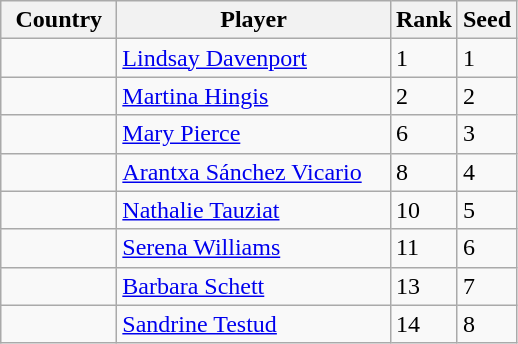<table class="sortable wikitable">
<tr>
<th width="70">Country</th>
<th width="175">Player</th>
<th>Rank</th>
<th>Seed</th>
</tr>
<tr>
<td></td>
<td><a href='#'>Lindsay Davenport</a></td>
<td>1</td>
<td>1</td>
</tr>
<tr>
<td></td>
<td><a href='#'>Martina Hingis</a></td>
<td>2</td>
<td>2</td>
</tr>
<tr>
<td></td>
<td><a href='#'>Mary Pierce</a></td>
<td>6</td>
<td>3</td>
</tr>
<tr>
<td></td>
<td><a href='#'>Arantxa Sánchez Vicario</a></td>
<td>8</td>
<td>4</td>
</tr>
<tr>
<td></td>
<td><a href='#'>Nathalie Tauziat</a></td>
<td>10</td>
<td>5</td>
</tr>
<tr>
<td></td>
<td><a href='#'>Serena Williams</a></td>
<td>11</td>
<td>6</td>
</tr>
<tr>
<td></td>
<td><a href='#'>Barbara Schett</a></td>
<td>13</td>
<td>7</td>
</tr>
<tr>
<td></td>
<td><a href='#'>Sandrine Testud</a></td>
<td>14</td>
<td>8</td>
</tr>
</table>
